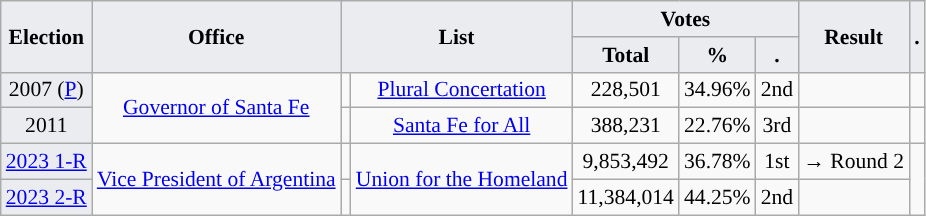<table class="wikitable" style="font-size:90%; text-align:center;">
<tr>
<th style="background-color:#EAECF0;" rowspan=2>Election</th>
<th style="background-color:#EAECF0;" rowspan=2>Office</th>
<th style="background-color:#EAECF0;" colspan=2 rowspan=2>List</th>
<th style="background-color:#EAECF0;" colspan=3>Votes</th>
<th style="background-color:#EAECF0;" rowspan=2>Result</th>
<th style="background-color:#EAECF0;" rowspan=2>.</th>
</tr>
<tr>
<th style="background-color:#EAECF0;">Total</th>
<th style="background-color:#EAECF0;">%</th>
<th style="background-color:#EAECF0;">.</th>
</tr>
<tr>
<td style="background-color:#EAECF0;">2007 (<a href='#'>P</a>)</td>
<td rowspan="2"><a href='#'>Governor of Santa Fe</a></td>
<td style="background-color:"></td>
<td><a href='#'>Plural Concertation</a></td>
<td>228,501</td>
<td>34.96%</td>
<td>2nd</td>
<td></td>
<td></td>
</tr>
<tr>
<td style="background-color:#EAECF0;">2011</td>
<td style="background-color:"></td>
<td><a href='#'>Santa Fe for All</a></td>
<td>388,231</td>
<td>22.76%</td>
<td>3rd</td>
<td></td>
<td></td>
</tr>
<tr>
<td style="background-color:#EAECF0;"><a href='#'>2023 1-R</a></td>
<td rowspan="2"><a href='#'>Vice President of Argentina</a></td>
<td style="background-color:"></td>
<td rowspan="2"><a href='#'>Union for the Homeland</a></td>
<td>9,853,492</td>
<td>36.78%</td>
<td>1st</td>
<td>→ Round 2</td>
<td rowspan="2"></td>
</tr>
<tr>
<td style="background-color:#EAECF0;"><a href='#'>2023 2-R</a></td>
<td style="background-color:"></td>
<td>11,384,014</td>
<td>44.25%</td>
<td>2nd</td>
<td></td>
</tr>
</table>
